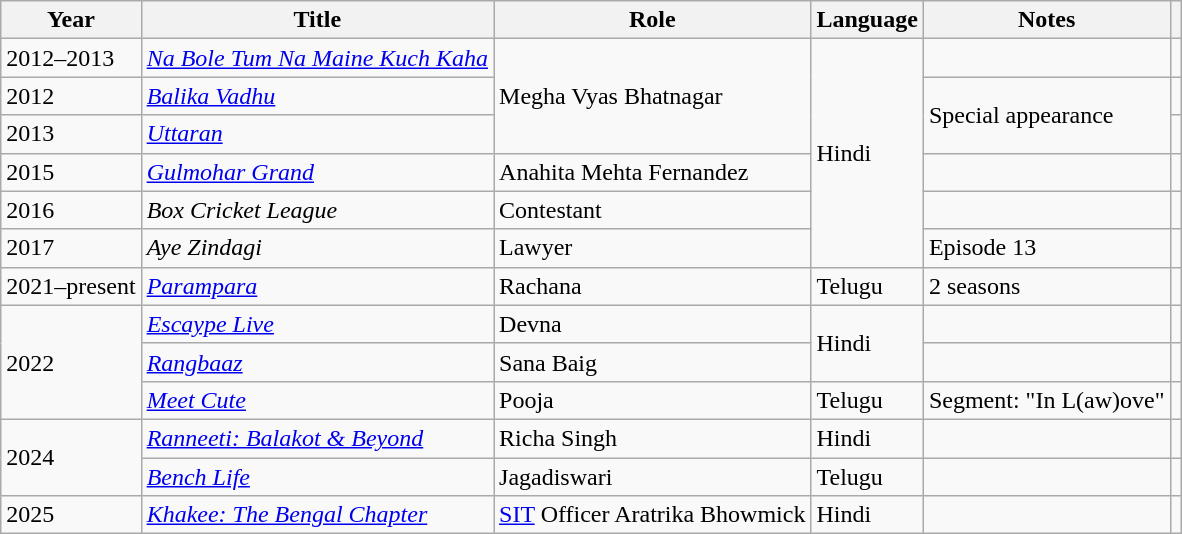<table class="wikitable sortable">
<tr>
<th>Year</th>
<th>Title</th>
<th>Role</th>
<th>Language</th>
<th>Notes</th>
<th></th>
</tr>
<tr>
<td>2012–2013</td>
<td><em><a href='#'>Na Bole Tum Na Maine Kuch Kaha</a></em></td>
<td rowspan="3">Megha Vyas Bhatnagar</td>
<td rowspan="6">Hindi</td>
<td></td>
<td></td>
</tr>
<tr>
<td>2012</td>
<td><em><a href='#'>Balika Vadhu</a></em></td>
<td rowspan="2">Special appearance</td>
<td></td>
</tr>
<tr>
<td>2013</td>
<td><em><a href='#'>Uttaran</a></em></td>
<td></td>
</tr>
<tr>
<td>2015</td>
<td><em><a href='#'>Gulmohar Grand</a></em></td>
<td>Anahita Mehta Fernandez</td>
<td></td>
<td></td>
</tr>
<tr>
<td>2016</td>
<td><em>Box Cricket League</em></td>
<td>Contestant</td>
<td></td>
<td></td>
</tr>
<tr>
<td>2017</td>
<td><em>Aye Zindagi</em></td>
<td>Lawyer</td>
<td>Episode 13</td>
<td></td>
</tr>
<tr>
<td>2021–present</td>
<td><em><a href='#'>Parampara</a> </em></td>
<td>Rachana</td>
<td>Telugu</td>
<td>2 seasons</td>
<td></td>
</tr>
<tr>
<td rowspan="3">2022</td>
<td><em><a href='#'>Escaype Live</a></em></td>
<td>Devna</td>
<td rowspan="2">Hindi</td>
<td></td>
<td></td>
</tr>
<tr>
<td><a href='#'><em>Rangbaaz</em></a></td>
<td>Sana Baig</td>
<td></td>
<td></td>
</tr>
<tr>
<td><em><a href='#'>Meet Cute</a></em></td>
<td>Pooja</td>
<td>Telugu</td>
<td>Segment: "In L(aw)ove"</td>
<td></td>
</tr>
<tr>
<td rowspan="2">2024</td>
<td><em><a href='#'>Ranneeti: Balakot & Beyond</a></em></td>
<td>Richa Singh</td>
<td>Hindi</td>
<td></td>
<td></td>
</tr>
<tr>
<td><em><a href='#'>Bench Life</a></em></td>
<td>Jagadiswari</td>
<td>Telugu</td>
<td></td>
<td></td>
</tr>
<tr>
<td>2025</td>
<td><em><a href='#'>Khakee: The Bengal Chapter</a></em></td>
<td><a href='#'>SIT</a> Officer Aratrika Bhowmick</td>
<td>Hindi</td>
<td></td>
<td></td>
</tr>
</table>
